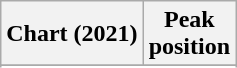<table class="wikitable sortable plainrowheaders" style="text-align:center;">
<tr>
<th>Chart (2021)</th>
<th>Peak<br>position</th>
</tr>
<tr>
</tr>
<tr>
</tr>
</table>
